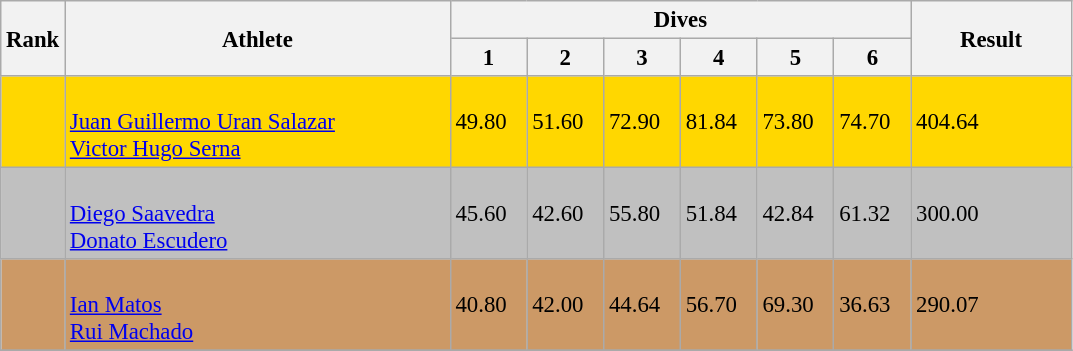<table class="wikitable" style="font-size:95%" style="width:35em;" style="text-align:center">
<tr>
<th rowspan=2>Rank</th>
<th rowspan=2 width=250>Athlete</th>
<th colspan=6 width=300>Dives</th>
<th rowspan=2 width=100>Result</th>
</tr>
<tr>
<th>1</th>
<th>2</th>
<th>3</th>
<th>4</th>
<th>5</th>
<th>6</th>
</tr>
<tr bgcolor=gold>
<td></td>
<td align=left><br><a href='#'>Juan Guillermo Uran Salazar</a><br><a href='#'>Victor Hugo Serna</a></td>
<td>49.80</td>
<td>51.60</td>
<td>72.90</td>
<td>81.84</td>
<td>73.80</td>
<td>74.70</td>
<td>404.64</td>
</tr>
<tr bgcolor=silver>
<td></td>
<td align=left><br><a href='#'>Diego Saavedra</a><br><a href='#'>Donato Escudero</a></td>
<td>45.60</td>
<td>42.60</td>
<td>55.80</td>
<td>51.84</td>
<td>42.84</td>
<td>61.32</td>
<td>300.00</td>
</tr>
<tr bgcolor=cc9966>
<td></td>
<td align=left><br><a href='#'>Ian Matos</a><br><a href='#'>Rui Machado</a></td>
<td>40.80</td>
<td>42.00</td>
<td>44.64</td>
<td>56.70</td>
<td>69.30</td>
<td>36.63</td>
<td>290.07</td>
</tr>
<tr>
</tr>
</table>
